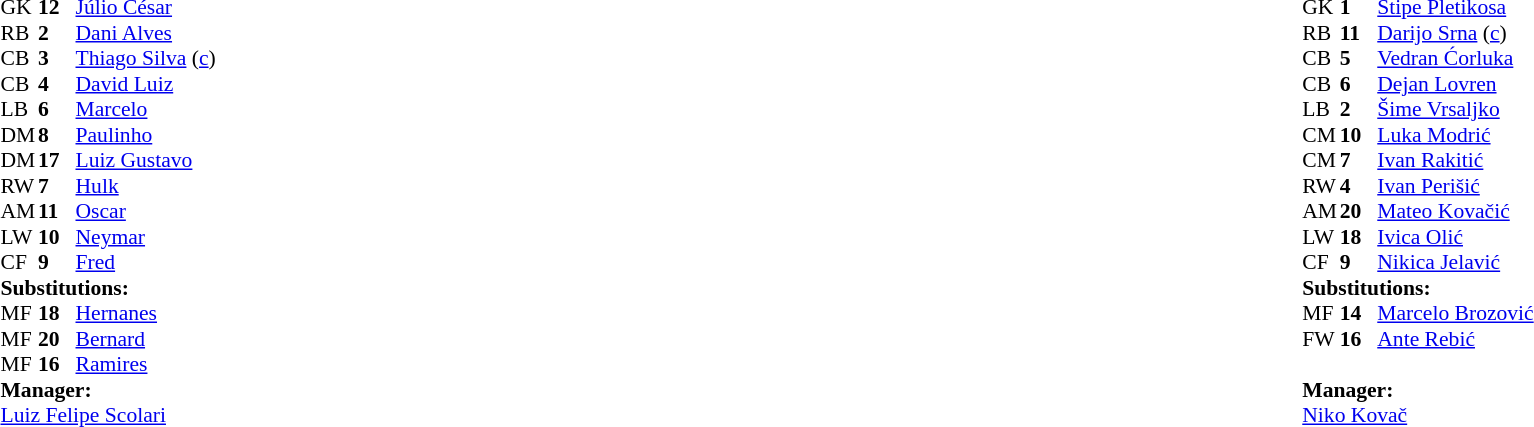<table width="100%">
<tr>
<td valign="top" width="40%"><br><table style="font-size:90%" cellspacing="0" cellpadding="0">
<tr>
<th width=25></th>
<th width=25></th>
</tr>
<tr>
<td>GK</td>
<td><strong>12</strong></td>
<td><a href='#'>Júlio César</a></td>
</tr>
<tr>
<td>RB</td>
<td><strong>2</strong></td>
<td><a href='#'>Dani Alves</a></td>
</tr>
<tr>
<td>CB</td>
<td><strong>3</strong></td>
<td><a href='#'>Thiago Silva</a> (<a href='#'>c</a>)</td>
</tr>
<tr>
<td>CB</td>
<td><strong>4</strong></td>
<td><a href='#'>David Luiz</a></td>
</tr>
<tr>
<td>LB</td>
<td><strong>6</strong></td>
<td><a href='#'>Marcelo</a></td>
</tr>
<tr>
<td>DM</td>
<td><strong>8</strong></td>
<td><a href='#'>Paulinho</a></td>
<td></td>
<td></td>
</tr>
<tr>
<td>DM</td>
<td><strong>17</strong></td>
<td><a href='#'>Luiz Gustavo</a></td>
<td></td>
</tr>
<tr>
<td>RW</td>
<td><strong>7</strong></td>
<td><a href='#'>Hulk</a></td>
<td></td>
<td></td>
</tr>
<tr>
<td>AM</td>
<td><strong>11</strong></td>
<td><a href='#'>Oscar</a></td>
</tr>
<tr>
<td>LW</td>
<td><strong>10</strong></td>
<td><a href='#'>Neymar</a></td>
<td></td>
<td></td>
</tr>
<tr>
<td>CF</td>
<td><strong>9</strong></td>
<td><a href='#'>Fred</a></td>
</tr>
<tr>
<td colspan=3><strong>Substitutions:</strong></td>
</tr>
<tr>
<td>MF</td>
<td><strong>18</strong></td>
<td><a href='#'>Hernanes</a></td>
<td></td>
<td></td>
</tr>
<tr>
<td>MF</td>
<td><strong>20</strong></td>
<td><a href='#'>Bernard</a></td>
<td></td>
<td></td>
</tr>
<tr>
<td>MF</td>
<td><strong>16</strong></td>
<td><a href='#'>Ramires</a></td>
<td></td>
<td></td>
</tr>
<tr>
<td colspan=3><strong>Manager:</strong></td>
</tr>
<tr>
<td colspan=3><a href='#'>Luiz Felipe Scolari</a></td>
</tr>
</table>
</td>
<td valign="top"></td>
<td style="vertical-align:top; width:50%;"><br><table cellspacing="0" cellpadding="0" style="font-size:90%;margin:auto">
<tr>
<th width=25></th>
<th width=25></th>
</tr>
<tr>
<td>GK</td>
<td><strong>1</strong></td>
<td><a href='#'>Stipe Pletikosa</a></td>
</tr>
<tr>
<td>RB</td>
<td><strong>11</strong></td>
<td><a href='#'>Darijo Srna</a> (<a href='#'>c</a>)</td>
</tr>
<tr>
<td>CB</td>
<td><strong>5</strong></td>
<td><a href='#'>Vedran Ćorluka</a></td>
<td></td>
</tr>
<tr>
<td>CB</td>
<td><strong>6</strong></td>
<td><a href='#'>Dejan Lovren</a></td>
<td></td>
</tr>
<tr>
<td>LB</td>
<td><strong>2</strong></td>
<td><a href='#'>Šime Vrsaljko</a></td>
</tr>
<tr>
<td>CM</td>
<td><strong>10</strong></td>
<td><a href='#'>Luka Modrić</a></td>
</tr>
<tr>
<td>CM</td>
<td><strong>7</strong></td>
<td><a href='#'>Ivan Rakitić</a></td>
</tr>
<tr>
<td>RW</td>
<td><strong>4</strong></td>
<td><a href='#'>Ivan Perišić</a></td>
</tr>
<tr>
<td>AM</td>
<td><strong>20</strong></td>
<td><a href='#'>Mateo Kovačić</a></td>
<td></td>
<td></td>
</tr>
<tr>
<td>LW</td>
<td><strong>18</strong></td>
<td><a href='#'>Ivica Olić</a></td>
</tr>
<tr>
<td>CF</td>
<td><strong>9</strong></td>
<td><a href='#'>Nikica Jelavić</a></td>
<td></td>
<td></td>
</tr>
<tr>
<td colspan=3><strong>Substitutions:</strong></td>
</tr>
<tr>
<td>MF</td>
<td><strong>14</strong></td>
<td><a href='#'>Marcelo Brozović</a></td>
<td></td>
<td></td>
</tr>
<tr>
<td>FW</td>
<td><strong>16</strong></td>
<td><a href='#'>Ante Rebić</a></td>
<td></td>
<td></td>
</tr>
<tr>
<td> </td>
</tr>
<tr>
<td colspan=3><strong>Manager:</strong></td>
</tr>
<tr>
<td colspan=3><a href='#'>Niko Kovač</a></td>
</tr>
</table>
</td>
</tr>
</table>
